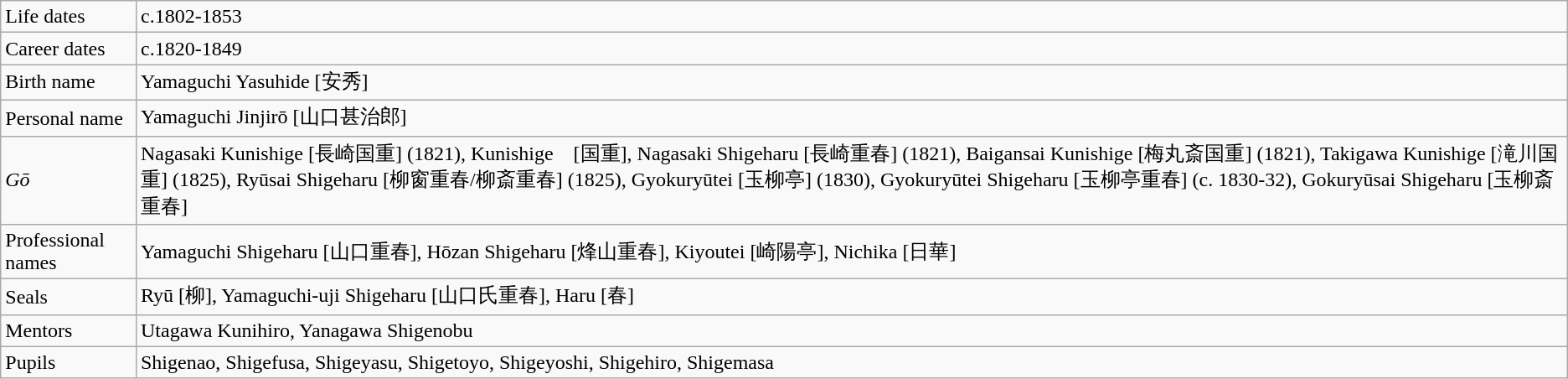<table class="wikitable">
<tr>
<td>Life dates</td>
<td>c.1802-1853</td>
</tr>
<tr>
<td>Career dates</td>
<td>c.1820-1849</td>
</tr>
<tr>
<td>Birth name</td>
<td>Yamaguchi Yasuhide [安秀]</td>
</tr>
<tr>
<td>Personal name</td>
<td>Yamaguchi Jinjirō [山口甚治郎]</td>
</tr>
<tr>
<td><em>Gō</em></td>
<td>Nagasaki Kunishige [長崎国重] (1821), Kunishige　[国重], Nagasaki Shigeharu [長崎重春] (1821), Baigansai Kunishige [梅丸斎国重] (1821), Takigawa Kunishige [滝川国重] (1825), Ryūsai Shigeharu [柳窗重春/柳斎重春] (1825), Gyokuryūtei [玉柳亭] (1830), Gyokuryūtei Shigeharu [玉柳亭重春] (c. 1830-32), Gokuryūsai Shigeharu [玉柳斎重春]</td>
</tr>
<tr>
<td>Professional names</td>
<td>Yamaguchi Shigeharu [山口重春], Hōzan Shigeharu [烽山重春], Kiyoutei [崎陽亭], Nichika [日華]</td>
</tr>
<tr>
<td>Seals</td>
<td>Ryū [柳], Yamaguchi-uji Shigeharu [山口氏重春], Haru [春]</td>
</tr>
<tr>
<td>Mentors</td>
<td>Utagawa Kunihiro, Yanagawa Shigenobu</td>
</tr>
<tr>
<td>Pupils</td>
<td>Shigenao, Shigefusa, Shigeyasu, Shigetoyo, Shigeyoshi, Shigehiro, Shigemasa</td>
</tr>
</table>
